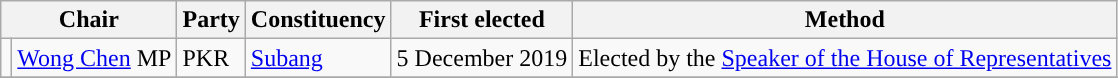<table class="wikitable">
<tr>
<th colspan="2">Chair</th>
<th>Party</th>
<th>Constituency</th>
<th>First elected</th>
<th>Method</th>
</tr>
<tr>
<td style="background-color: "></td>
<td><a href='#'>Wong Chen</a> MP</td>
<td>PKR</td>
<td><a href='#'>Subang</a></td>
<td>5 December 2019</td>
<td>Elected by the <a href='#'>Speaker of the House of Representatives</a></td>
</tr>
<tr>
</tr>
</table>
